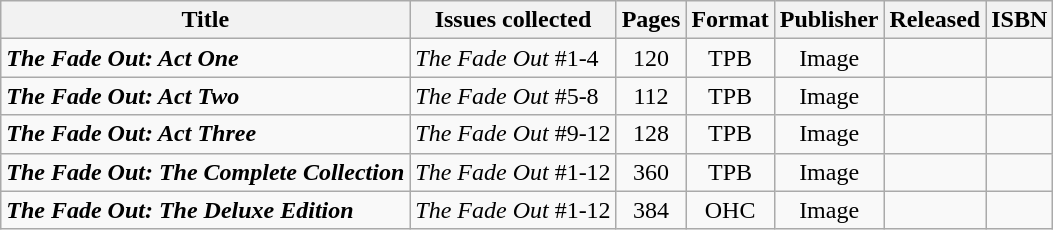<table class="wikitable sortable">
<tr>
<th class="unsortable">Title</th>
<th class="unsortable">Issues collected</th>
<th class="unsortable">Pages</th>
<th>Format</th>
<th>Publisher</th>
<th>Released</th>
<th class="unsortable">ISBN</th>
</tr>
<tr>
<td><strong><em>The Fade Out: Act One</em></strong></td>
<td><em>The Fade Out</em> #1-4</td>
<td style="text-align: center;">120</td>
<td style="text-align: center;">TPB</td>
<td style="text-align: center;">Image</td>
<td></td>
<td></td>
</tr>
<tr>
<td><strong><em>The Fade Out: Act Two</em></strong></td>
<td><em>The Fade Out</em> #5-8</td>
<td style="text-align: center;">112</td>
<td style="text-align: center;">TPB</td>
<td style="text-align: center;">Image</td>
<td></td>
<td></td>
</tr>
<tr>
<td><strong><em>The Fade Out: Act Three</em></strong></td>
<td><em>The Fade Out</em> #9-12</td>
<td style="text-align: center;">128</td>
<td style="text-align: center;">TPB</td>
<td style="text-align: center;">Image</td>
<td></td>
<td></td>
</tr>
<tr>
<td><strong><em>The Fade Out: The Complete Collection</em></strong></td>
<td><em>The Fade Out</em> #1-12</td>
<td style="text-align: center;">360</td>
<td style="text-align: center;">TPB</td>
<td style="text-align: center;">Image</td>
<td></td>
<td></td>
</tr>
<tr>
<td><strong><em>The Fade Out: The Deluxe Edition</em></strong></td>
<td><em>The Fade Out</em> #1-12</td>
<td style="text-align: center;">384</td>
<td style="text-align: center;">OHC</td>
<td style="text-align: center;">Image</td>
<td></td>
<td></td>
</tr>
</table>
